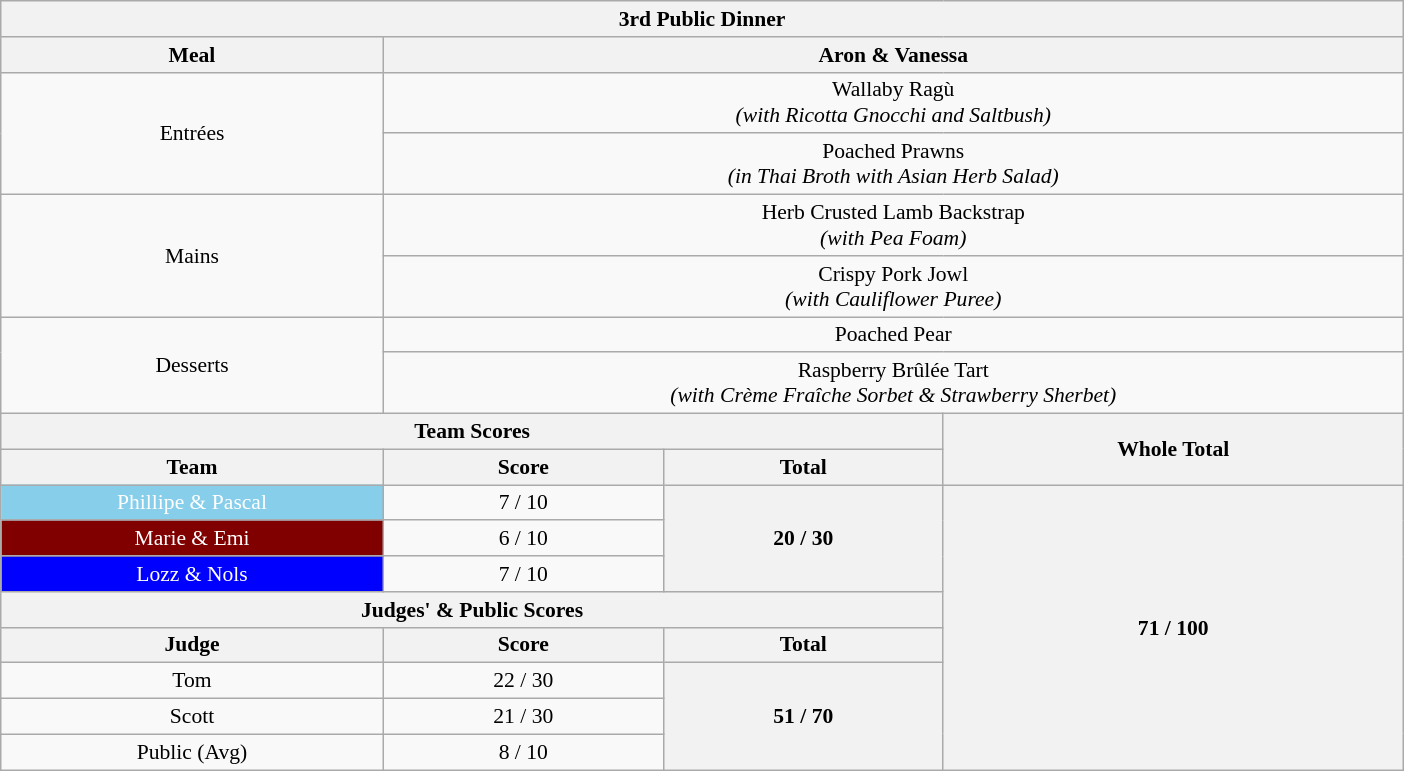<table class="wikitable plainrowheaders" style="text-align:center; font-size:90%; width:65em;">
<tr>
<th colspan="4" >3rd Public Dinner</th>
</tr>
<tr>
<th style="width:15%;">Meal</th>
<th colspan="3" style="width:40%;">Aron & Vanessa</th>
</tr>
<tr>
<td rowspan="2">Entrées</td>
<td colspan="3">Wallaby Ragù<br><em>(with Ricotta Gnocchi and Saltbush)</em></td>
</tr>
<tr>
<td colspan="3">Poached Prawns<br><em>(in Thai Broth with Asian Herb Salad)</em></td>
</tr>
<tr>
<td rowspan="2">Mains</td>
<td colspan="3">Herb Crusted Lamb Backstrap<br><em>(with Pea Foam)</em></td>
</tr>
<tr>
<td colspan="3">Crispy Pork Jowl<br><em>(with Cauliflower Puree)</em></td>
</tr>
<tr>
<td rowspan="2">Desserts</td>
<td colspan="3">Poached Pear<br></td>
</tr>
<tr>
<td colspan="3">Raspberry Brûlée Tart<br><em>(with Crème Fraîche Sorbet & Strawberry Sherbet)</em></td>
</tr>
<tr>
<th colspan="3" >Team Scores</th>
<th rowspan="2">Whole Total</th>
</tr>
<tr>
<th>Team</th>
<th>Score</th>
<th>Total</th>
</tr>
<tr>
<td style="background:skyblue; color:white;">Phillipe & Pascal</td>
<td>7 / 10</td>
<th rowspan="3">20 / 30</th>
<th rowspan="10">71 / 100</th>
</tr>
<tr>
<td style="background:maroon; color:white;">Marie & Emi</td>
<td>6 / 10</td>
</tr>
<tr>
<td style="background:blue; color:white;">Lozz & Nols</td>
<td>7 / 10</td>
</tr>
<tr>
<th colspan="3" >Judges' & Public Scores</th>
</tr>
<tr>
<th>Judge</th>
<th>Score</th>
<th>Total</th>
</tr>
<tr>
<td>Tom</td>
<td>22 / 30</td>
<th rowspan="3">51 / 70</th>
</tr>
<tr>
<td>Scott</td>
<td>21 / 30</td>
</tr>
<tr>
<td>Public (Avg)</td>
<td>8 / 10</td>
</tr>
</table>
